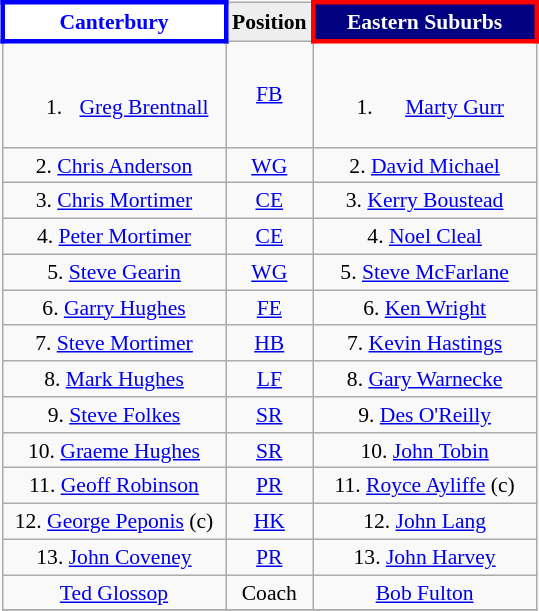<table align="right" class="wikitable" style="font-size:90%; text-align:center; margin-left:1em">
<tr bgcolor="#FF0033">
<th style="width:140px; border:3px solid blue; background: white; color: blue">Canterbury</th>
<th style="width:40px; text-align:center; background:#eee; color:black;">Position</th>
<th style="width:140px; border:3px solid red; background: navy; color: white">Eastern Suburbs</th>
</tr>
<tr>
<td><br><ol><li><a href='#'>Greg Brentnall</a></li></ol></td>
<td><a href='#'>FB</a></td>
<td><br><ol><li><a href='#'>Marty Gurr</a></li></ol></td>
</tr>
<tr>
<td>2. <a href='#'>Chris Anderson</a></td>
<td><a href='#'>WG</a></td>
<td>2. <a href='#'>David Michael</a></td>
</tr>
<tr>
<td>3. <a href='#'>Chris Mortimer</a></td>
<td><a href='#'>CE</a></td>
<td>3. <a href='#'>Kerry Boustead</a></td>
</tr>
<tr>
<td>4. <a href='#'>Peter Mortimer</a></td>
<td><a href='#'>CE</a></td>
<td>4. <a href='#'>Noel Cleal</a></td>
</tr>
<tr>
<td>5. <a href='#'>Steve Gearin</a></td>
<td><a href='#'>WG</a></td>
<td>5. <a href='#'>Steve McFarlane</a></td>
</tr>
<tr>
<td>6. <a href='#'>Garry Hughes</a></td>
<td><a href='#'>FE</a></td>
<td>6. <a href='#'>Ken Wright</a></td>
</tr>
<tr>
<td>7. <a href='#'>Steve Mortimer</a></td>
<td><a href='#'>HB</a></td>
<td>7. <a href='#'>Kevin Hastings</a></td>
</tr>
<tr>
<td>8. <a href='#'>Mark Hughes</a></td>
<td><a href='#'>LF</a></td>
<td>8. <a href='#'>Gary Warnecke</a></td>
</tr>
<tr>
<td>9. <a href='#'>Steve Folkes</a></td>
<td><a href='#'>SR</a></td>
<td>9. <a href='#'>Des O'Reilly</a></td>
</tr>
<tr>
<td>10. <a href='#'>Graeme Hughes</a></td>
<td><a href='#'>SR</a></td>
<td>10. <a href='#'>John Tobin</a></td>
</tr>
<tr>
<td>11. <a href='#'>Geoff Robinson</a></td>
<td><a href='#'>PR</a></td>
<td>11. <a href='#'>Royce Ayliffe</a> (c)</td>
</tr>
<tr>
<td>12. <a href='#'>George Peponis</a> (c)</td>
<td><a href='#'>HK</a></td>
<td>12. <a href='#'>John Lang</a></td>
</tr>
<tr>
<td>13. <a href='#'>John Coveney</a></td>
<td><a href='#'>PR</a></td>
<td>13. <a href='#'>John Harvey</a></td>
</tr>
<tr>
<td><a href='#'>Ted Glossop</a></td>
<td>Coach</td>
<td><a href='#'>Bob Fulton</a></td>
</tr>
<tr>
</tr>
</table>
